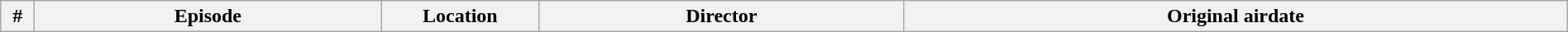<table class="wikitable plainrowheaders" style="width:100%; margin:auto;">
<tr>
<th width="20">#</th>
<th>Episode</th>
<th width="120">Location</th>
<th>Director</th>
<th>Original airdate<br>




</th>
</tr>
</table>
